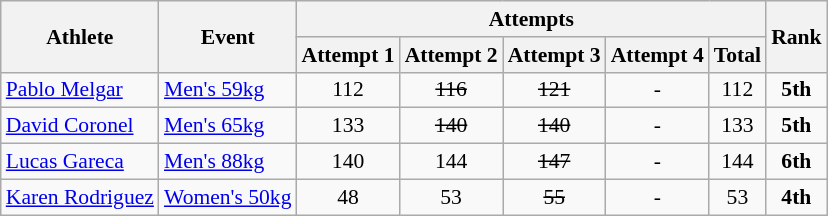<table class="wikitable" border="1" style="font-size:90%">
<tr>
<th rowspan=2>Athlete</th>
<th rowspan=2>Event</th>
<th colspan=5>Attempts</th>
<th rowspan=2>Rank</th>
</tr>
<tr>
<th>Attempt 1</th>
<th>Attempt 2</th>
<th>Attempt 3</th>
<th>Attempt 4</th>
<th>Total</th>
</tr>
<tr>
<td><a href='#'>Pablo Melgar</a></td>
<td><a href='#'>Men's 59kg</a></td>
<td align=center>112</td>
<td align=center><del>116</del></td>
<td align=center><del>121</del></td>
<td align=center>-</td>
<td align=center>112</td>
<td align=center><strong>5th</strong></td>
</tr>
<tr>
<td><a href='#'>David Coronel</a></td>
<td><a href='#'>Men's 65kg</a></td>
<td align=center>133</td>
<td align=center><del>140</del></td>
<td align=center><del>140</del></td>
<td align=center>-</td>
<td align=center>133</td>
<td align=center><strong>5th</strong></td>
</tr>
<tr>
<td><a href='#'>Lucas Gareca</a></td>
<td><a href='#'>Men's 88kg</a></td>
<td align=center>140</td>
<td align=center>144</td>
<td align=center><del>147</del></td>
<td align=center>-</td>
<td align=center>144</td>
<td align=center><strong>6th</strong></td>
</tr>
<tr>
<td><a href='#'>Karen Rodriguez</a></td>
<td><a href='#'>Women's 50kg</a></td>
<td align=center>48</td>
<td align=center>53</td>
<td align=center><del>55</del></td>
<td align=center>-</td>
<td align=center>53</td>
<td align=center><strong>4th</strong></td>
</tr>
</table>
